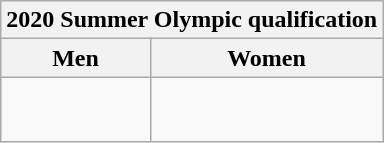<table class="wikitable">
<tr>
<th colspan=2>2020 Summer Olympic qualification</th>
</tr>
<tr>
<th>Men</th>
<th>Women</th>
</tr>
<tr>
<td><br><br></td>
<td><br><br></td>
</tr>
</table>
